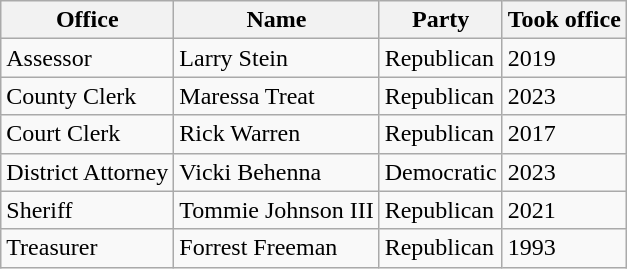<table class="wikitable sortable">
<tr>
<th>Office</th>
<th>Name</th>
<th>Party</th>
<th>Took office</th>
</tr>
<tr>
<td>Assessor</td>
<td>Larry Stein</td>
<td>Republican</td>
<td>2019</td>
</tr>
<tr>
<td>County Clerk</td>
<td>Maressa Treat</td>
<td>Republican</td>
<td>2023</td>
</tr>
<tr>
<td>Court Clerk</td>
<td>Rick Warren</td>
<td>Republican</td>
<td>2017</td>
</tr>
<tr>
<td>District Attorney</td>
<td>Vicki Behenna</td>
<td>Democratic</td>
<td>2023</td>
</tr>
<tr>
<td>Sheriff</td>
<td>Tommie Johnson III</td>
<td>Republican</td>
<td>2021</td>
</tr>
<tr>
<td>Treasurer</td>
<td>Forrest Freeman</td>
<td>Republican</td>
<td>1993</td>
</tr>
</table>
